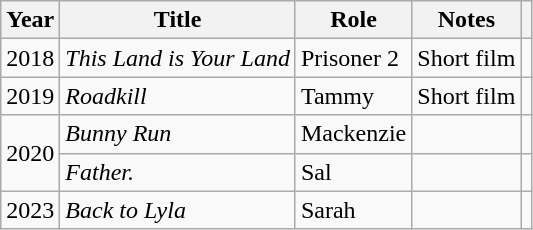<table class="wikitable plainrowheaders sortable">
<tr>
<th scope="col">Year</th>
<th scope="col">Title</th>
<th scope="col">Role</th>
<th scope="col">Notes</th>
<th scope="col" class="unsortable"></th>
</tr>
<tr>
<td scope="row">2018</td>
<td><em>This Land is Your Land</em></td>
<td>Prisoner 2</td>
<td>Short film</td>
<td></td>
</tr>
<tr>
<td scope="row">2019</td>
<td><em>Roadkill</em></td>
<td>Tammy</td>
<td>Short film</td>
<td></td>
</tr>
<tr>
<td rowspan="2" scope="row">2020</td>
<td><em>Bunny Run</em></td>
<td>Mackenzie</td>
<td></td>
<td></td>
</tr>
<tr>
<td><em>Father.</em></td>
<td>Sal</td>
<td style="text-align:center;"></td>
<td></td>
</tr>
<tr>
<td scope="row">2023</td>
<td><em>Back to Lyla</em></td>
<td>Sarah</td>
<td></td>
<td></td>
</tr>
</table>
